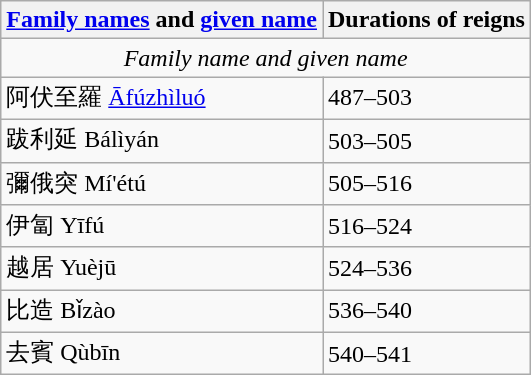<table class="wikitable">
<tr>
<th><a href='#'>Family names</a> and <a href='#'>given name</a></th>
<th>Durations of reigns</th>
</tr>
<tr>
<td colspan="2" style="text-align: center"><em>Family name and given name</em></td>
</tr>
<tr>
<td Afuzhiluo>阿伏至羅 <a href='#'>Āfúzhìluó</a></td>
<td>487–503</td>
</tr>
<tr>
<td Baliyan>跋利延 Bálìyán</td>
<td>503–505</td>
</tr>
<tr>
<td Mi'etu>彌俄突 Mí'étú</td>
<td>505–516</td>
</tr>
<tr>
<td Yifu>伊匐 Yīfú</td>
<td>516–524</td>
</tr>
<tr>
<td Yueju>越居 Yuèjū</td>
<td>524–536</td>
</tr>
<tr>
<td Bizao>比造 Bǐzào</td>
<td>536–540</td>
</tr>
<tr>
<td Qubin>去賓 Qùbīn</td>
<td>540–541</td>
</tr>
</table>
